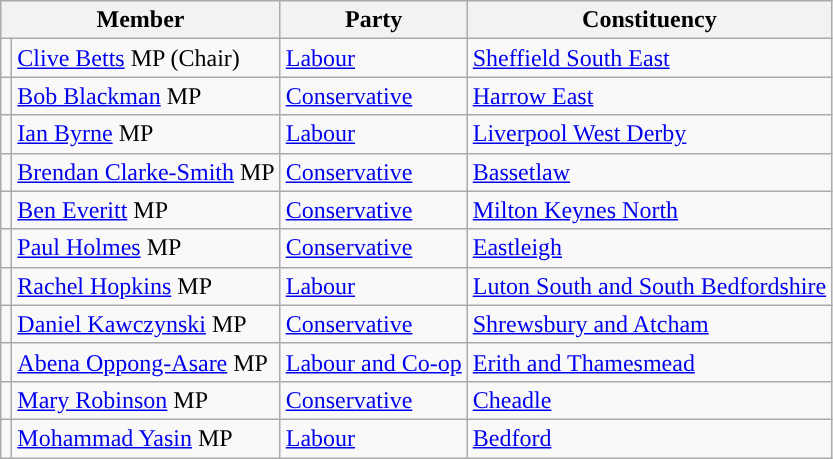<table class="wikitable">
<tr>
<th colspan="2" valign="top">Member</th>
<th valign="top">Party</th>
<th valign="top">Constituency</th>
</tr>
<tr>
<td style="color:inherit;background:"></td>
<td><a href='#'>Clive Betts</a> MP (Chair)</td>
<td><a href='#'>Labour</a></td>
<td><a href='#'>Sheffield South East</a></td>
</tr>
<tr>
<td style="color:inherit;background:"></td>
<td><a href='#'>Bob Blackman</a> MP</td>
<td><a href='#'>Conservative</a></td>
<td><a href='#'>Harrow East</a></td>
</tr>
<tr>
<td style="color:inherit;background:"></td>
<td><a href='#'>Ian Byrne</a> MP</td>
<td><a href='#'>Labour</a></td>
<td><a href='#'>Liverpool West Derby</a></td>
</tr>
<tr>
<td style="color:inherit;background:"></td>
<td><a href='#'>Brendan Clarke-Smith</a> MP</td>
<td><a href='#'>Conservative</a></td>
<td><a href='#'>Bassetlaw</a></td>
</tr>
<tr>
<td style="color:inherit;background:"></td>
<td><a href='#'>Ben Everitt</a> MP</td>
<td><a href='#'>Conservative</a></td>
<td><a href='#'>Milton Keynes North</a></td>
</tr>
<tr>
<td style="color:inherit;background:"></td>
<td><a href='#'>Paul Holmes</a> MP</td>
<td><a href='#'>Conservative</a></td>
<td><a href='#'>Eastleigh</a></td>
</tr>
<tr>
<td style="color:inherit;background:"></td>
<td><a href='#'>Rachel Hopkins</a> MP</td>
<td><a href='#'>Labour</a></td>
<td><a href='#'>Luton South and South Bedfordshire</a></td>
</tr>
<tr>
<td style="color:inherit;background:"></td>
<td><a href='#'>Daniel Kawczynski</a> MP</td>
<td><a href='#'>Conservative</a></td>
<td><a href='#'>Shrewsbury and Atcham</a></td>
</tr>
<tr>
<td style="color:inherit;background:"></td>
<td><a href='#'>Abena Oppong-Asare</a> MP</td>
<td><a href='#'>Labour and Co-op</a></td>
<td><a href='#'>Erith and Thamesmead</a></td>
</tr>
<tr>
<td style="color:inherit;background:"></td>
<td><a href='#'>Mary Robinson</a> MP</td>
<td><a href='#'>Conservative</a></td>
<td><a href='#'>Cheadle</a></td>
</tr>
<tr>
<td style="color:inherit;background:"></td>
<td><a href='#'>Mohammad Yasin</a> MP</td>
<td><a href='#'>Labour</a></td>
<td><a href='#'>Bedford</a></td>
</tr>
</table>
